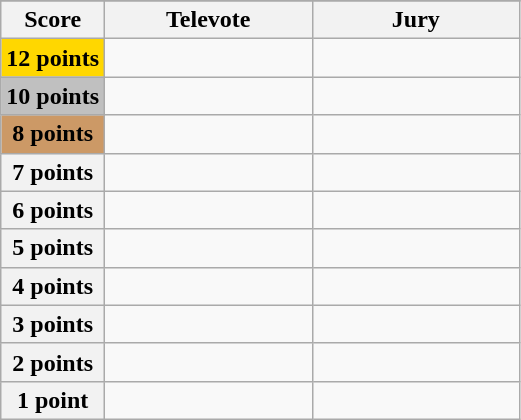<table class="wikitable">
<tr>
</tr>
<tr>
<th scope="col" width="20%">Score</th>
<th scope="col" width="40%">Televote</th>
<th scope="col" width="40%">Jury</th>
</tr>
<tr>
<th scope="row" style="background:gold">12 points</th>
<td></td>
<td></td>
</tr>
<tr>
<th scope="row" style="background:silver">10 points</th>
<td></td>
<td></td>
</tr>
<tr>
<th scope="row" style="background:#CC9966">8 points</th>
<td></td>
<td></td>
</tr>
<tr>
<th scope="row">7 points</th>
<td></td>
<td></td>
</tr>
<tr>
<th scope="row">6 points</th>
<td></td>
<td></td>
</tr>
<tr>
<th scope="row">5 points</th>
<td></td>
<td></td>
</tr>
<tr>
<th scope="row">4 points</th>
<td></td>
<td></td>
</tr>
<tr>
<th scope="row">3 points</th>
<td></td>
<td></td>
</tr>
<tr>
<th scope="row">2 points</th>
<td></td>
<td></td>
</tr>
<tr>
<th scope="row">1 point</th>
<td></td>
<td></td>
</tr>
</table>
